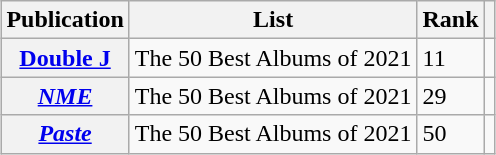<table class="wikitable mw-collapsible sortable plainrowheaders" style="margin-left: auto; margin-right: auto; border: none;">
<tr>
<th scope="col">Publication</th>
<th scope="col" class="unsortable">List</th>
<th scope="col" data-sort-type="number">Rank</th>
<th scope="col" class="unsortable"></th>
</tr>
<tr>
<th scope="row"><a href='#'>Double J</a></th>
<td>The 50 Best Albums of 2021</td>
<td>11</td>
<td></td>
</tr>
<tr>
<th scope="row"><em><a href='#'>NME</a></em></th>
<td>The 50 Best Albums of 2021</td>
<td>29</td>
<td></td>
</tr>
<tr>
<th scope="row"><em><a href='#'>Paste</a></em></th>
<td>The 50 Best Albums of 2021</td>
<td>50</td>
<td></td>
</tr>
</table>
